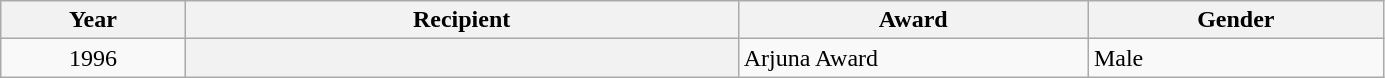<table class="wikitable plainrowheaders sortable" style="width:73%">
<tr>
<th scope="col" style="width:10%">Year</th>
<th scope="col" style="width:30%">Recipient</th>
<th scope="col" style="width:19%">Award</th>
<th scope="col" style="width:16%">Gender</th>
</tr>
<tr>
<td style="text-align:center;">1996</td>
<th scope="row"></th>
<td>Arjuna Award</td>
<td>Male</td>
</tr>
</table>
